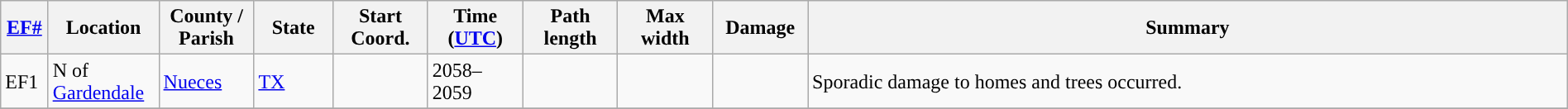<table class="wikitable sortable" style="width:100%;">
<tr>
<th scope="col" width="3%" align="center"><a href='#'>EF#</a></th>
<th scope="col" width="7%" align="center" class="unsortable">Location</th>
<th scope="col" width="6%" align="center" class="unsortable">County / Parish</th>
<th scope="col" width="5%" align="center">State</th>
<th scope="col" width="6%" align="center">Start Coord.</th>
<th scope="col" width="6%" align="center">Time (<a href='#'>UTC</a>)</th>
<th scope="col" width="6%" align="center">Path length</th>
<th scope="col" width="6%" align="center">Max width</th>
<th scope="col" width="6%" align="center">Damage</th>
<th scope="col" width="48%" class="unsortable" align="center">Summary</th>
</tr>
<tr>
<td>EF1</td>
<td>N of <a href='#'>Gardendale</a></td>
<td><a href='#'>Nueces</a></td>
<td><a href='#'>TX</a></td>
<td></td>
<td>2058–2059</td>
<td></td>
<td></td>
<td></td>
<td>Sporadic damage to homes and trees occurred.</td>
</tr>
<tr>
</tr>
</table>
